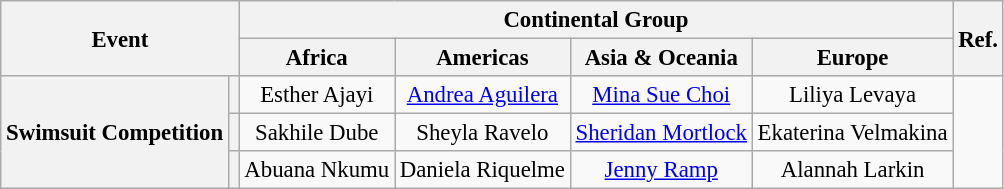<table class="wikitable" style="font-size: 95%;">
<tr>
<th colspan="2" rowspan="2" scope="row">Event</th>
<th colspan="4">Continental Group</th>
<th rowspan="2" scope="row">Ref.</th>
</tr>
<tr>
<th>Africa</th>
<th>Americas</th>
<th>Asia & Oceania</th>
<th>Europe</th>
</tr>
<tr>
<th rowspan="3">Swimsuit Competition</th>
<th></th>
<td align="center">Esther Ajayi<br></td>
<td align="center"><a href='#'>Andrea Aguilera</a><br></td>
<td align="center"><a href='#'>Mina Sue Choi</a> <br></td>
<td align="center">Liliya Levaya<br></td>
<td rowspan="3"></td>
</tr>
<tr>
<th></th>
<td align="center">Sakhile Dube<br></td>
<td align="center">Sheyla Ravelo<br></td>
<td align="center"><a href='#'>Sheridan Mortlock</a><br></td>
<td align="center">Ekaterina Velmakina<br></td>
</tr>
<tr>
<th></th>
<td align="center">Abuana Nkumu<br></td>
<td align="center">Daniela Riquelme<br></td>
<td align="center"><a href='#'>Jenny Ramp</a><br></td>
<td align="center">Alannah Larkin<br></td>
</tr>
</table>
